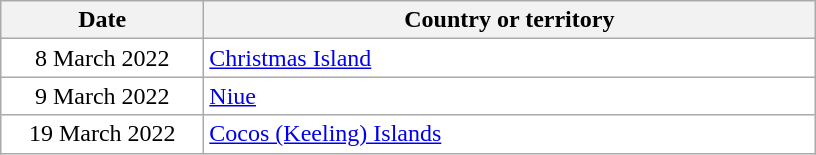<table class="wikitable sortable">
<tr>
<th style="width:8em;">Date</th>
<th style="width:25em;">Country or territory</th>
</tr>
<tr style="background:#fff;">
<td style="text-align:center;">8 March 2022</td>
<td> <a href='#'>Christmas Island</a></td>
</tr>
<tr style="background:#fff;">
<td style="text-align:center;">9 March 2022</td>
<td> <a href='#'>Niue</a></td>
</tr>
<tr style="background:#fff;">
<td style="text-align:center;">19 March 2022</td>
<td> <a href='#'>Cocos (Keeling) Islands</a></td>
</tr>
</table>
